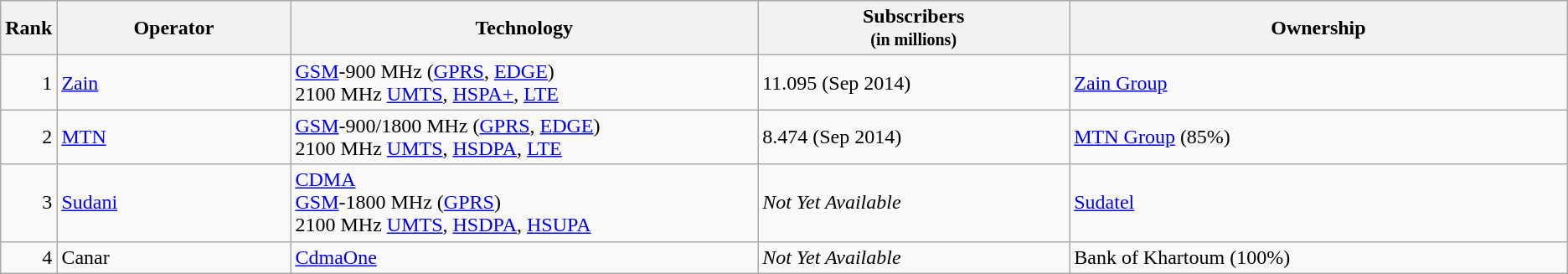<table class="wikitable">
<tr>
<th style="width:3%;">Rank</th>
<th style="width:15%;">Operator</th>
<th style="width:30%;">Technology</th>
<th style="width:20%;">Subscribers<br><small>(in millions)</small></th>
<th style="width:32%;">Ownership</th>
</tr>
<tr>
<td align=right>1</td>
<td><a href='#'>Zain</a></td>
<td><a href='#'>GSM</a>-900 MHz (<a href='#'>GPRS</a>, <a href='#'>EDGE</a>)<br>2100 MHz <a href='#'>UMTS</a>, <a href='#'>HSPA+</a>, <a href='#'>LTE</a></td>
<td>11.095 (Sep 2014)</td>
<td><a href='#'>Zain Group</a></td>
</tr>
<tr>
<td align=right>2</td>
<td><a href='#'>MTN</a></td>
<td><a href='#'>GSM</a>-900/1800 MHz (<a href='#'>GPRS</a>, <a href='#'>EDGE</a>)<br>2100 MHz <a href='#'>UMTS</a>, <a href='#'>HSDPA</a>, <a href='#'>LTE</a></td>
<td>8.474 (Sep 2014)</td>
<td><a href='#'>MTN Group</a> (85%)</td>
</tr>
<tr>
<td align=right>3</td>
<td><a href='#'>Sudani</a></td>
<td><a href='#'>CDMA</a><br> <a href='#'>GSM</a>-1800 MHz (<a href='#'>GPRS</a>)<br>2100 MHz <a href='#'>UMTS</a>, <a href='#'>HSDPA</a>, <a href='#'>HSUPA</a></td>
<td><em>Not Yet Available</em></td>
<td><a href='#'>Sudatel</a></td>
</tr>
<tr>
<td align=right>4</td>
<td>Canar</td>
<td><a href='#'>CdmaOne</a></td>
<td><em>Not Yet Available</em></td>
<td>Bank of Khartoum (100%)</td>
</tr>
</table>
